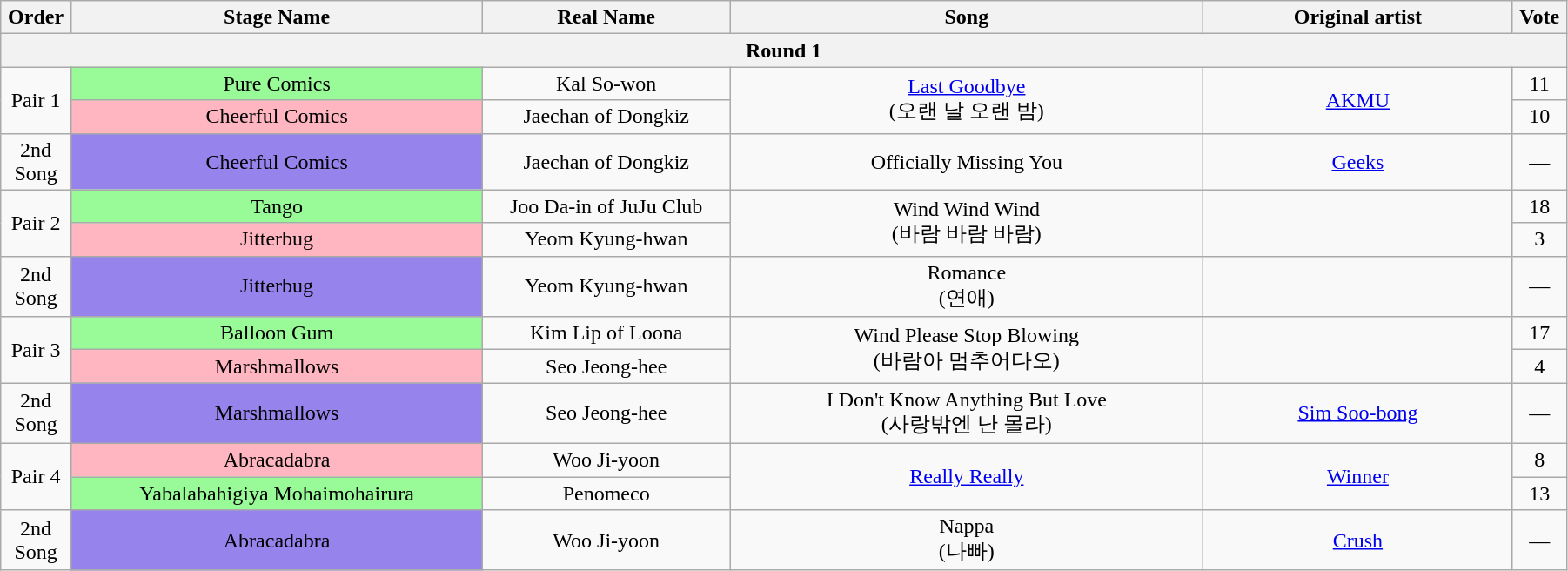<table class="wikitable" style="text-align:center; width:95%;">
<tr>
<th style="width:1%;">Order</th>
<th style="width:20%;">Stage Name</th>
<th style="width:12%;">Real Name</th>
<th style="width:23%;">Song</th>
<th style="width:15%;">Original artist</th>
<th style="width:1%;">Vote</th>
</tr>
<tr>
<th colspan=6>Round 1</th>
</tr>
<tr>
<td rowspan=2>Pair 1</td>
<td bgcolor="palegreen">Pure Comics</td>
<td>Kal So-won</td>
<td rowspan=2><a href='#'>Last Goodbye</a><br>(오랜 날 오랜 밤)</td>
<td rowspan=2><a href='#'>AKMU</a></td>
<td>11</td>
</tr>
<tr>
<td bgcolor="lightpink">Cheerful Comics</td>
<td>Jaechan of Dongkiz</td>
<td>10</td>
</tr>
<tr>
<td>2nd Song</td>
<td bgcolor="#9683EC">Cheerful Comics</td>
<td>Jaechan of Dongkiz</td>
<td>Officially Missing You</td>
<td><a href='#'>Geeks</a></td>
<td>—</td>
</tr>
<tr>
<td rowspan=2>Pair 2</td>
<td bgcolor="palegreen">Tango</td>
<td>Joo Da-in of JuJu Club</td>
<td rowspan=2>Wind Wind Wind<br>(바람 바람 바람)</td>
<td rowspan=2></td>
<td>18</td>
</tr>
<tr>
<td bgcolor="lightpink">Jitterbug</td>
<td>Yeom Kyung-hwan</td>
<td>3</td>
</tr>
<tr>
<td>2nd Song</td>
<td bgcolor="#9683EC">Jitterbug</td>
<td>Yeom Kyung-hwan</td>
<td>Romance<br>(연애)</td>
<td></td>
<td>—</td>
</tr>
<tr>
<td rowspan=2>Pair 3</td>
<td bgcolor="palegreen">Balloon Gum</td>
<td>Kim Lip of Loona</td>
<td rowspan=2>Wind Please Stop Blowing<br>(바람아 멈추어다오)</td>
<td rowspan=2></td>
<td>17</td>
</tr>
<tr>
<td bgcolor="lightpink">Marshmallows</td>
<td>Seo Jeong-hee</td>
<td>4</td>
</tr>
<tr>
<td>2nd Song</td>
<td bgcolor="#9683EC">Marshmallows</td>
<td>Seo Jeong-hee</td>
<td>I Don't Know Anything But Love<br>(사랑밖엔 난 몰라)</td>
<td><a href='#'>Sim Soo-bong</a></td>
<td>—</td>
</tr>
<tr>
<td rowspan=2>Pair 4</td>
<td bgcolor="lightpink">Abracadabra</td>
<td>Woo Ji-yoon</td>
<td rowspan=2><a href='#'>Really Really</a></td>
<td rowspan=2><a href='#'>Winner</a></td>
<td>8</td>
</tr>
<tr>
<td bgcolor="palegreen">Yabalabahigiya Mohaimohairura</td>
<td>Penomeco</td>
<td>13</td>
</tr>
<tr>
<td>2nd Song</td>
<td bgcolor="#9683EC">Abracadabra</td>
<td>Woo Ji-yoon</td>
<td>Nappa<br>(나빠)</td>
<td><a href='#'>Crush</a></td>
<td>—</td>
</tr>
</table>
